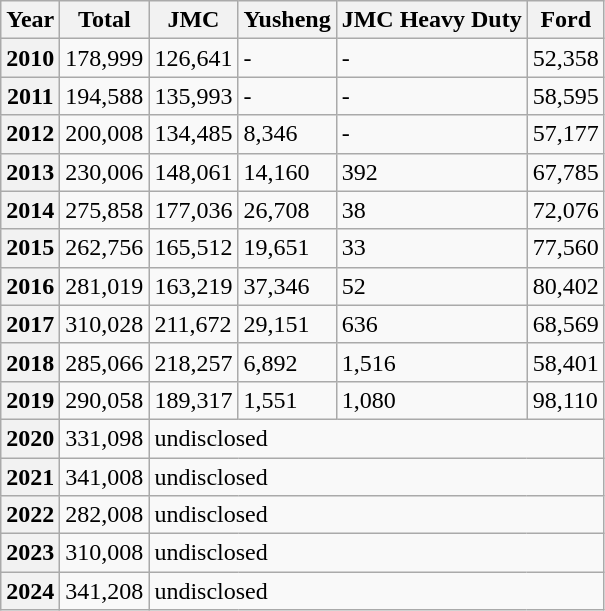<table class="wikitable">
<tr>
<th>Year</th>
<th>Total</th>
<th>JMC</th>
<th>Yusheng</th>
<th>JMC Heavy Duty</th>
<th>Ford</th>
</tr>
<tr>
<th>2010</th>
<td>178,999</td>
<td>126,641</td>
<td>-</td>
<td>-</td>
<td>52,358</td>
</tr>
<tr>
<th>2011</th>
<td>194,588</td>
<td>135,993</td>
<td>-</td>
<td>-</td>
<td>58,595</td>
</tr>
<tr>
<th>2012</th>
<td>200,008</td>
<td>134,485</td>
<td>8,346</td>
<td>-</td>
<td>57,177</td>
</tr>
<tr>
<th>2013</th>
<td>230,006</td>
<td>148,061</td>
<td>14,160</td>
<td>392</td>
<td>67,785</td>
</tr>
<tr>
<th>2014</th>
<td>275,858</td>
<td>177,036</td>
<td>26,708</td>
<td>38</td>
<td>72,076</td>
</tr>
<tr>
<th>2015</th>
<td>262,756</td>
<td>165,512</td>
<td>19,651</td>
<td>33</td>
<td>77,560</td>
</tr>
<tr>
<th>2016</th>
<td>281,019</td>
<td>163,219</td>
<td>37,346</td>
<td>52</td>
<td>80,402</td>
</tr>
<tr>
<th>2017</th>
<td>310,028</td>
<td>211,672</td>
<td>29,151</td>
<td>636</td>
<td>68,569</td>
</tr>
<tr>
<th>2018</th>
<td>285,066</td>
<td>218,257</td>
<td>6,892</td>
<td>1,516</td>
<td>58,401</td>
</tr>
<tr>
<th>2019</th>
<td>290,058</td>
<td>189,317</td>
<td>1,551</td>
<td>1,080</td>
<td>98,110</td>
</tr>
<tr>
<th>2020</th>
<td>331,098</td>
<td colspan="4">undisclosed</td>
</tr>
<tr>
<th>2021</th>
<td>341,008</td>
<td colspan="4">undisclosed</td>
</tr>
<tr>
<th>2022</th>
<td>282,008</td>
<td colspan="4">undisclosed</td>
</tr>
<tr>
<th>2023</th>
<td>310,008</td>
<td colspan="4">undisclosed</td>
</tr>
<tr>
<th>2024</th>
<td>341,208</td>
<td colspan="4">undisclosed</td>
</tr>
</table>
